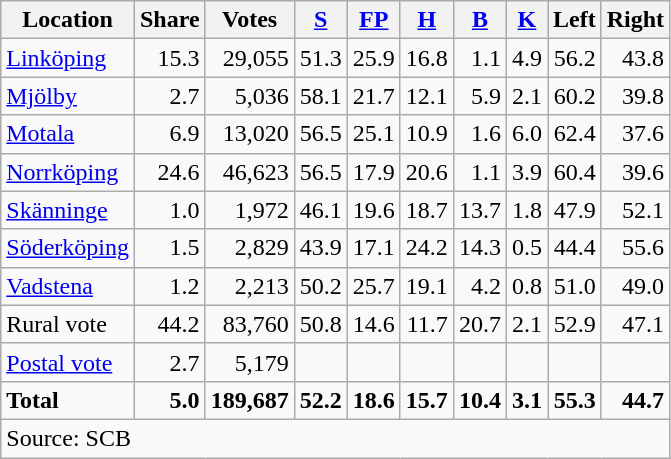<table class="wikitable sortable" style=text-align:right>
<tr>
<th>Location</th>
<th>Share</th>
<th>Votes</th>
<th><a href='#'>S</a></th>
<th><a href='#'>FP</a></th>
<th><a href='#'>H</a></th>
<th><a href='#'>B</a></th>
<th><a href='#'>K</a></th>
<th>Left</th>
<th>Right</th>
</tr>
<tr>
<td align=left><a href='#'>Linköping</a></td>
<td>15.3</td>
<td>29,055</td>
<td>51.3</td>
<td>25.9</td>
<td>16.8</td>
<td>1.1</td>
<td>4.9</td>
<td>56.2</td>
<td>43.8</td>
</tr>
<tr>
<td align=left><a href='#'>Mjölby</a></td>
<td>2.7</td>
<td>5,036</td>
<td>58.1</td>
<td>21.7</td>
<td>12.1</td>
<td>5.9</td>
<td>2.1</td>
<td>60.2</td>
<td>39.8</td>
</tr>
<tr>
<td align=left><a href='#'>Motala</a></td>
<td>6.9</td>
<td>13,020</td>
<td>56.5</td>
<td>25.1</td>
<td>10.9</td>
<td>1.6</td>
<td>6.0</td>
<td>62.4</td>
<td>37.6</td>
</tr>
<tr>
<td align=left><a href='#'>Norrköping</a></td>
<td>24.6</td>
<td>46,623</td>
<td>56.5</td>
<td>17.9</td>
<td>20.6</td>
<td>1.1</td>
<td>3.9</td>
<td>60.4</td>
<td>39.6</td>
</tr>
<tr>
<td align=left><a href='#'>Skänninge</a></td>
<td>1.0</td>
<td>1,972</td>
<td>46.1</td>
<td>19.6</td>
<td>18.7</td>
<td>13.7</td>
<td>1.8</td>
<td>47.9</td>
<td>52.1</td>
</tr>
<tr>
<td align=left><a href='#'>Söderköping</a></td>
<td>1.5</td>
<td>2,829</td>
<td>43.9</td>
<td>17.1</td>
<td>24.2</td>
<td>14.3</td>
<td>0.5</td>
<td>44.4</td>
<td>55.6</td>
</tr>
<tr>
<td align=left><a href='#'>Vadstena</a></td>
<td>1.2</td>
<td>2,213</td>
<td>50.2</td>
<td>25.7</td>
<td>19.1</td>
<td>4.2</td>
<td>0.8</td>
<td>51.0</td>
<td>49.0</td>
</tr>
<tr>
<td align=left>Rural vote</td>
<td>44.2</td>
<td>83,760</td>
<td>50.8</td>
<td>14.6</td>
<td>11.7</td>
<td>20.7</td>
<td>2.1</td>
<td>52.9</td>
<td>47.1</td>
</tr>
<tr>
<td align=left><a href='#'>Postal vote</a></td>
<td>2.7</td>
<td>5,179</td>
<td></td>
<td></td>
<td></td>
<td></td>
<td></td>
<td></td>
<td></td>
</tr>
<tr>
<td align=left><strong>Total</strong></td>
<td><strong>5.0</strong></td>
<td><strong>189,687</strong></td>
<td><strong>52.2</strong></td>
<td><strong>18.6</strong></td>
<td><strong>15.7</strong></td>
<td><strong>10.4</strong></td>
<td><strong>3.1</strong></td>
<td><strong>55.3</strong></td>
<td><strong>44.7</strong></td>
</tr>
<tr>
<td align=left colspan=10>Source: SCB </td>
</tr>
</table>
